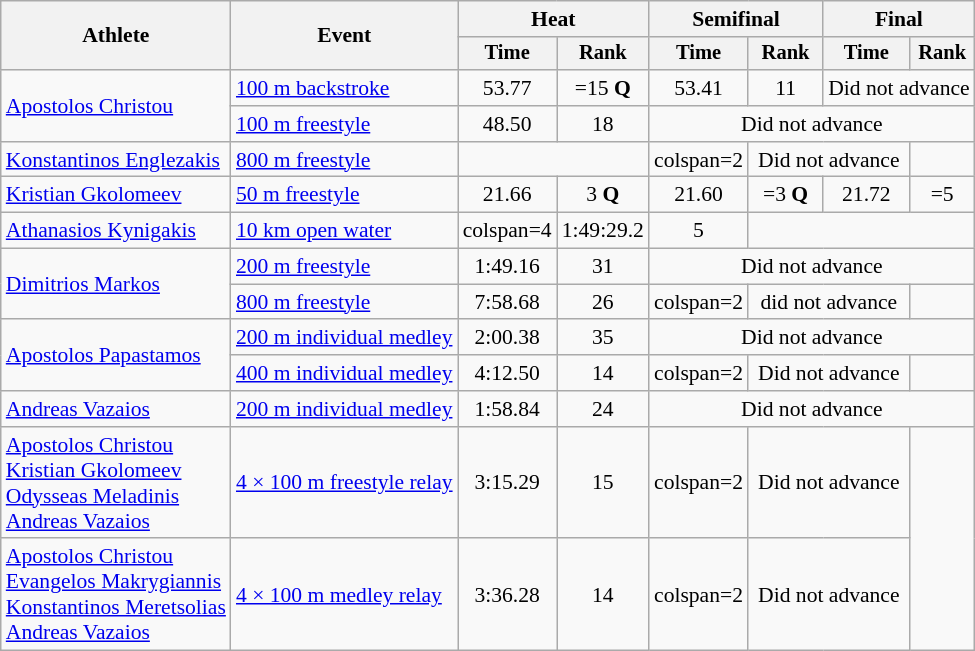<table class=wikitable style="font-size:90%">
<tr>
<th rowspan="2">Athlete</th>
<th rowspan="2">Event</th>
<th colspan="2">Heat</th>
<th colspan="2">Semifinal</th>
<th colspan="2">Final</th>
</tr>
<tr style="font-size:95%">
<th>Time</th>
<th>Rank</th>
<th>Time</th>
<th>Rank</th>
<th>Time</th>
<th>Rank</th>
</tr>
<tr align=center>
<td align=left rowspan=2><a href='#'>Apostolos Christou</a></td>
<td align=left><a href='#'>100 m backstroke</a></td>
<td>53.77</td>
<td>=15 <strong>Q</strong></td>
<td>53.41</td>
<td>11</td>
<td colspan="2">Did not advance</td>
</tr>
<tr align=center>
<td align=left><a href='#'>100 m freestyle</a></td>
<td>48.50</td>
<td>18</td>
<td colspan="4">Did not advance</td>
</tr>
<tr align=center>
<td align=left><a href='#'>Konstantinos Englezakis</a></td>
<td align=left><a href='#'>800 m freestyle</a></td>
<td colspan="2"></td>
<td>colspan=2 </td>
<td colspan="2">Did not advance</td>
</tr>
<tr align=center>
<td align=left><a href='#'>Kristian Gkolomeev</a></td>
<td align=left><a href='#'>50 m freestyle</a></td>
<td>21.66</td>
<td>3 <strong>Q</strong></td>
<td>21.60</td>
<td>=3 <strong>Q</strong></td>
<td>21.72</td>
<td>=5</td>
</tr>
<tr align=center>
<td align=left><a href='#'>Athanasios Kynigakis</a></td>
<td align=left><a href='#'>10 km open water</a></td>
<td>colspan=4 </td>
<td>1:49:29.2</td>
<td>5</td>
</tr>
<tr align=center>
<td align=left rowspan=2><a href='#'>Dimitrios Markos</a></td>
<td align=left><a href='#'>200 m freestyle</a></td>
<td>1:49.16</td>
<td>31</td>
<td colspan="4">Did not advance</td>
</tr>
<tr align=center>
<td align=left><a href='#'>800 m freestyle</a></td>
<td>7:58.68</td>
<td>26</td>
<td>colspan=2 </td>
<td colspan="2">did not advance</td>
</tr>
<tr align=center>
<td align=left rowspan=2><a href='#'>Apostolos Papastamos</a></td>
<td align=left><a href='#'>200 m individual medley</a></td>
<td>2:00.38</td>
<td>35</td>
<td colspan="4">Did not advance</td>
</tr>
<tr align=center>
<td align=left><a href='#'>400 m individual medley</a></td>
<td>4:12.50</td>
<td>14</td>
<td>colspan=2 </td>
<td colspan="2">Did not advance</td>
</tr>
<tr align=center>
<td align=left><a href='#'>Andreas Vazaios</a></td>
<td align=left><a href='#'>200 m individual medley</a></td>
<td>1:58.84</td>
<td>24</td>
<td colspan="4">Did not advance</td>
</tr>
<tr align=center>
<td align=left><a href='#'>Apostolos Christou</a><br><a href='#'>Kristian Gkolomeev</a><br><a href='#'>Odysseas Meladinis</a><br><a href='#'>Andreas Vazaios</a></td>
<td align=left><a href='#'>4 × 100 m freestyle relay</a></td>
<td>3:15.29</td>
<td>15</td>
<td>colspan=2 </td>
<td colspan="2">Did not advance</td>
</tr>
<tr align=center>
<td align=left><a href='#'>Apostolos Christou</a><br><a href='#'>Evangelos Makrygiannis</a><br><a href='#'>Konstantinos Meretsolias</a><br><a href='#'>Andreas Vazaios</a></td>
<td align=left><a href='#'>4 × 100 m medley relay</a></td>
<td>3:36.28</td>
<td>14</td>
<td>colspan=2 </td>
<td colspan="2">Did not advance</td>
</tr>
</table>
